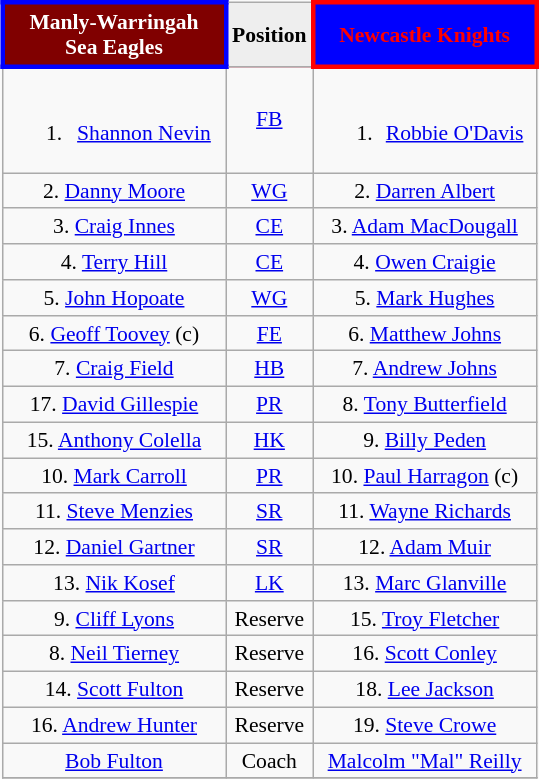<table align="right" class="wikitable" style="font-size:90%; text-align:center; margin-left:1em">
<tr bgcolor="#FF0033">
<th style="width:140px; border:3px solid blue; background: maroon; color: white">Manly-Warringah<br>Sea Eagles</th>
<th style="width:40px; text-align:center; background:#eee; color:black;">Position</th>
<th style="width:140px; border:3px solid red; background: blue; color: red">Newcastle Knights</th>
</tr>
<tr>
<td><br><ol><li><a href='#'>Shannon Nevin</a></li></ol></td>
<td><a href='#'>FB</a></td>
<td><br><ol><li><a href='#'>Robbie O'Davis</a></li></ol></td>
</tr>
<tr>
<td>2. <a href='#'>Danny Moore</a></td>
<td><a href='#'>WG</a></td>
<td>2. <a href='#'>Darren Albert</a></td>
</tr>
<tr>
<td>3. <a href='#'>Craig Innes</a></td>
<td><a href='#'>CE</a></td>
<td>3. <a href='#'>Adam MacDougall</a></td>
</tr>
<tr>
<td>4. <a href='#'>Terry Hill</a></td>
<td><a href='#'>CE</a></td>
<td>4. <a href='#'>Owen Craigie</a></td>
</tr>
<tr>
<td>5. <a href='#'>John Hopoate</a></td>
<td><a href='#'>WG</a></td>
<td>5. <a href='#'>Mark Hughes</a></td>
</tr>
<tr>
<td>6. <a href='#'>Geoff Toovey</a> (c)</td>
<td><a href='#'>FE</a></td>
<td>6. <a href='#'>Matthew Johns</a></td>
</tr>
<tr>
<td>7. <a href='#'>Craig Field</a></td>
<td><a href='#'>HB</a></td>
<td>7. <a href='#'>Andrew Johns</a></td>
</tr>
<tr>
<td>17. <a href='#'>David Gillespie</a></td>
<td><a href='#'>PR</a></td>
<td>8. <a href='#'>Tony Butterfield</a></td>
</tr>
<tr>
<td>15. <a href='#'>Anthony Colella</a></td>
<td><a href='#'>HK</a></td>
<td>9. <a href='#'>Billy Peden</a></td>
</tr>
<tr>
<td>10. <a href='#'>Mark Carroll</a></td>
<td><a href='#'>PR</a></td>
<td>10. <a href='#'>Paul Harragon</a> (c)</td>
</tr>
<tr>
<td>11. <a href='#'>Steve Menzies</a></td>
<td><a href='#'>SR</a></td>
<td>11. <a href='#'>Wayne Richards</a></td>
</tr>
<tr>
<td>12. <a href='#'>Daniel Gartner</a></td>
<td><a href='#'>SR</a></td>
<td>12. <a href='#'>Adam Muir</a></td>
</tr>
<tr>
<td>13. <a href='#'>Nik Kosef</a></td>
<td><a href='#'>LK</a></td>
<td>13. <a href='#'>Marc Glanville</a></td>
</tr>
<tr>
<td>9. <a href='#'>Cliff Lyons</a></td>
<td>Reserve</td>
<td>15. <a href='#'>Troy Fletcher</a></td>
</tr>
<tr>
<td>8. <a href='#'>Neil Tierney</a></td>
<td>Reserve</td>
<td>16. <a href='#'>Scott Conley</a></td>
</tr>
<tr>
<td>14. <a href='#'>Scott Fulton</a></td>
<td>Reserve</td>
<td>18. <a href='#'>Lee Jackson</a></td>
</tr>
<tr>
<td>16. <a href='#'>Andrew Hunter</a></td>
<td>Reserve</td>
<td>19. <a href='#'>Steve Crowe</a></td>
</tr>
<tr>
<td><a href='#'>Bob Fulton</a></td>
<td>Coach</td>
<td><a href='#'>Malcolm "Mal" Reilly</a></td>
</tr>
<tr>
</tr>
</table>
